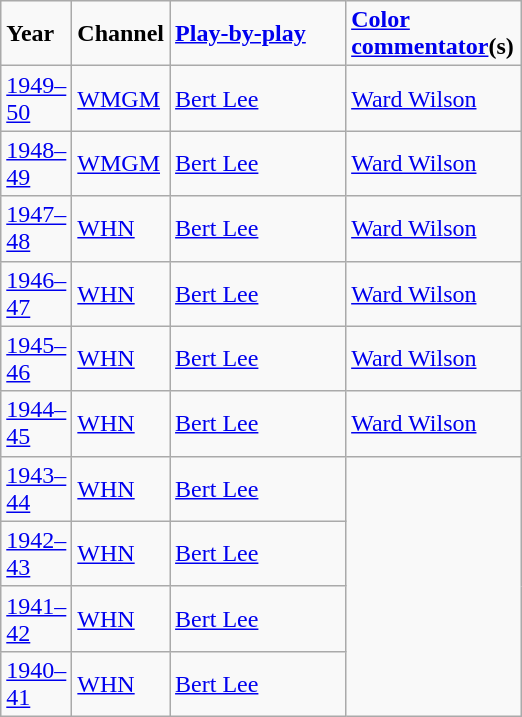<table class="wikitable">
<tr>
<td width="40"><strong>Year</strong></td>
<td width="40"><strong>Channel</strong></td>
<td width="110"><strong><a href='#'>Play-by-play</a></strong></td>
<td width="110"><strong><a href='#'>Color commentator</a>(s)</strong></td>
</tr>
<tr>
<td><a href='#'>1949–50</a></td>
<td><a href='#'>WMGM</a></td>
<td><a href='#'>Bert Lee</a></td>
<td><a href='#'>Ward Wilson</a></td>
</tr>
<tr>
<td><a href='#'>1948–49</a></td>
<td><a href='#'>WMGM</a></td>
<td><a href='#'>Bert Lee</a></td>
<td><a href='#'>Ward Wilson</a></td>
</tr>
<tr>
<td><a href='#'>1947–48</a></td>
<td><a href='#'>WHN</a></td>
<td><a href='#'>Bert Lee</a></td>
<td><a href='#'>Ward Wilson</a></td>
</tr>
<tr>
<td><a href='#'>1946–47</a></td>
<td><a href='#'>WHN</a></td>
<td><a href='#'>Bert Lee</a></td>
<td><a href='#'>Ward Wilson</a></td>
</tr>
<tr>
<td><a href='#'>1945–46</a></td>
<td><a href='#'>WHN</a></td>
<td><a href='#'>Bert Lee</a></td>
<td><a href='#'>Ward Wilson</a></td>
</tr>
<tr>
<td><a href='#'>1944–45</a></td>
<td><a href='#'>WHN</a></td>
<td><a href='#'>Bert Lee</a></td>
<td><a href='#'>Ward Wilson</a></td>
</tr>
<tr>
<td><a href='#'>1943–44</a></td>
<td><a href='#'>WHN</a></td>
<td><a href='#'>Bert Lee</a></td>
</tr>
<tr>
<td><a href='#'>1942–43</a></td>
<td><a href='#'>WHN</a></td>
<td><a href='#'>Bert Lee</a></td>
</tr>
<tr>
<td><a href='#'>1941–42</a></td>
<td><a href='#'>WHN</a></td>
<td><a href='#'>Bert Lee</a></td>
</tr>
<tr>
<td><a href='#'>1940–41</a></td>
<td><a href='#'>WHN</a></td>
<td><a href='#'>Bert Lee</a></td>
</tr>
</table>
